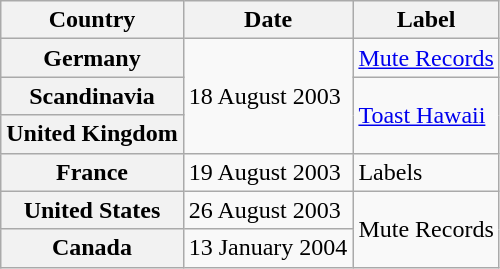<table class="wikitable plainrowheaders">
<tr>
<th scope="col">Country</th>
<th scope="col">Date</th>
<th scope="col">Label</th>
</tr>
<tr>
<th scope="row">Germany</th>
<td rowspan="3">18 August 2003</td>
<td><a href='#'>Mute Records</a></td>
</tr>
<tr>
<th scope="row">Scandinavia</th>
<td rowspan="2"><a href='#'>Toast Hawaii</a></td>
</tr>
<tr>
<th scope="row">United Kingdom</th>
</tr>
<tr>
<th scope="row">France</th>
<td>19 August 2003</td>
<td>Labels</td>
</tr>
<tr>
<th scope="row">United States</th>
<td>26 August 2003</td>
<td rowspan="2">Mute Records</td>
</tr>
<tr>
<th scope="row">Canada</th>
<td>13 January 2004</td>
</tr>
</table>
